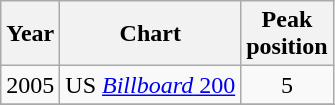<table class="wikitable">
<tr>
<th>Year</th>
<th>Chart</th>
<th>Peak<br>position</th>
</tr>
<tr>
<td align="center">2005</td>
<td>US <a href='#'><em>Billboard</em> 200</a></td>
<td align="center">5</td>
</tr>
<tr>
</tr>
</table>
